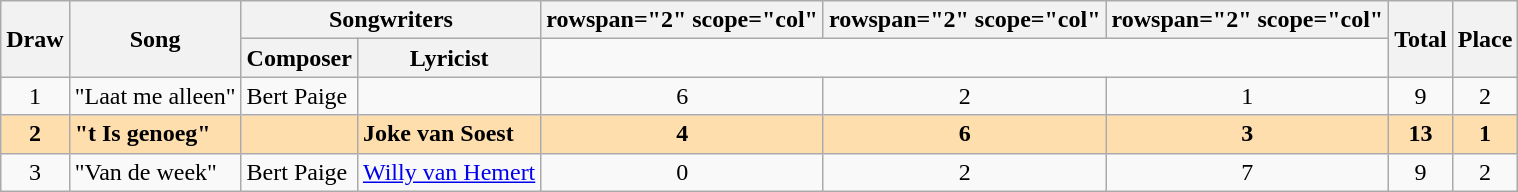<table class="sortable wikitable">
<tr>
<th rowspan="2">Draw</th>
<th rowspan="2">Song</th>
<th colspan="2">Songwriters</th>
<th>rowspan="2" scope="col" </th>
<th>rowspan="2" scope="col" </th>
<th>rowspan="2" scope="col" </th>
<th rowspan="2">Total</th>
<th rowspan="2">Place</th>
</tr>
<tr>
<th>Composer</th>
<th>Lyricist</th>
</tr>
<tr>
<td align="center">1</td>
<td>"Laat me alleen"</td>
<td>Bert Paige</td>
<td></td>
<td align="center">6</td>
<td align="center">2</td>
<td align="center">1</td>
<td align="center">9</td>
<td align="center">2</td>
</tr>
<tr style="background:#FFDEAD; font-weight:bold;">
<td align="center">2</td>
<td>"t Is genoeg"</td>
<td></td>
<td>Joke van Soest</td>
<td align="center">4</td>
<td align="center">6</td>
<td align="center">3</td>
<td align="center">13</td>
<td align="center">1</td>
</tr>
<tr>
<td align="center">3</td>
<td>"Van de week"</td>
<td>Bert Paige</td>
<td><a href='#'>Willy van Hemert</a></td>
<td align="center">0</td>
<td align="center">2</td>
<td align="center">7</td>
<td align="center">9</td>
<td align="center">2</td>
</tr>
</table>
